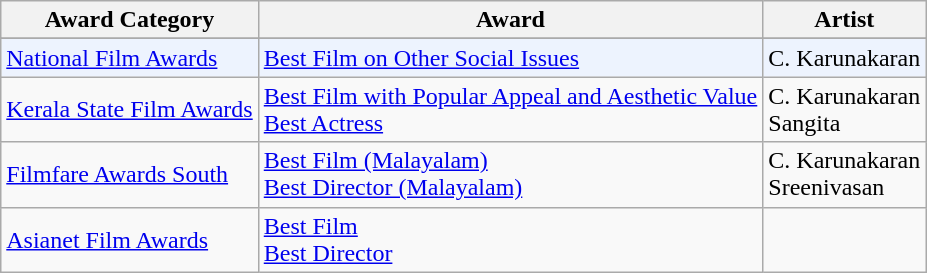<table class="wikitable">
<tr>
<th>Award Category</th>
<th>Award</th>
<th>Artist</th>
</tr>
<tr>
</tr>
<tr bgcolor=#edf3fe>
<td><a href='#'>National Film Awards</a></td>
<td><a href='#'>Best Film on Other Social Issues</a></td>
<td>C. Karunakaran</td>
</tr>
<tr>
<td><a href='#'>Kerala State Film Awards</a></td>
<td><a href='#'>Best Film with Popular Appeal and Aesthetic Value</a> <br><a href='#'>Best Actress</a></td>
<td>C. Karunakaran<br>Sangita</td>
</tr>
<tr>
<td><a href='#'>Filmfare Awards South</a></td>
<td><a href='#'>Best Film (Malayalam)</a><br><a href='#'>Best Director (Malayalam)</a></td>
<td>C. Karunakaran<br>Sreenivasan</td>
</tr>
<tr>
<td><a href='#'>Asianet Film Awards</a></td>
<td><a href='#'>Best Film</a><br> <a href='#'>Best Director</a></td>
</tr>
</table>
